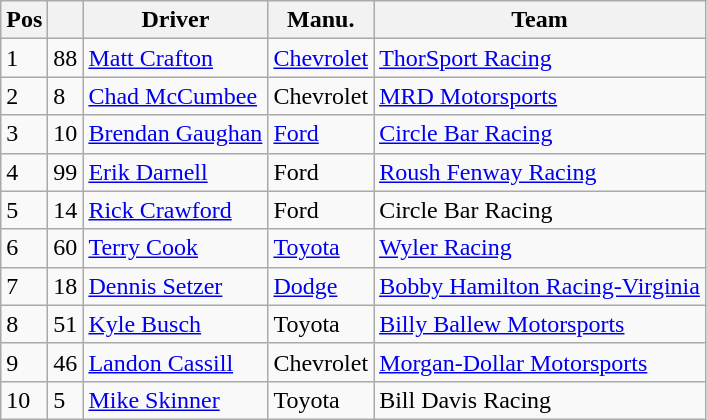<table class="wikitable">
<tr>
<th>Pos</th>
<th></th>
<th>Driver</th>
<th>Manu.</th>
<th>Team</th>
</tr>
<tr>
<td>1</td>
<td>88</td>
<td><a href='#'>Matt Crafton</a></td>
<td><a href='#'>Chevrolet</a></td>
<td><a href='#'>ThorSport Racing</a></td>
</tr>
<tr>
<td>2</td>
<td>8</td>
<td><a href='#'>Chad McCumbee</a></td>
<td>Chevrolet</td>
<td><a href='#'>MRD Motorsports</a></td>
</tr>
<tr>
<td>3</td>
<td>10</td>
<td><a href='#'>Brendan Gaughan</a></td>
<td><a href='#'>Ford</a></td>
<td><a href='#'>Circle Bar Racing</a></td>
</tr>
<tr>
<td>4</td>
<td>99</td>
<td><a href='#'>Erik Darnell</a></td>
<td>Ford</td>
<td><a href='#'>Roush Fenway Racing</a></td>
</tr>
<tr>
<td>5</td>
<td>14</td>
<td><a href='#'>Rick Crawford</a></td>
<td>Ford</td>
<td>Circle Bar Racing</td>
</tr>
<tr>
<td>6</td>
<td>60</td>
<td><a href='#'>Terry Cook</a></td>
<td><a href='#'>Toyota</a></td>
<td><a href='#'>Wyler Racing</a></td>
</tr>
<tr>
<td>7</td>
<td>18</td>
<td><a href='#'>Dennis Setzer</a></td>
<td><a href='#'>Dodge</a></td>
<td><a href='#'>Bobby Hamilton Racing-Virginia</a></td>
</tr>
<tr>
<td>8</td>
<td>51</td>
<td><a href='#'>Kyle Busch</a></td>
<td>Toyota</td>
<td><a href='#'>Billy Ballew Motorsports</a></td>
</tr>
<tr>
<td>9</td>
<td>46</td>
<td><a href='#'>Landon Cassill</a></td>
<td>Chevrolet</td>
<td><a href='#'>Morgan-Dollar Motorsports</a></td>
</tr>
<tr>
<td>10</td>
<td>5</td>
<td><a href='#'>Mike Skinner</a></td>
<td>Toyota</td>
<td>Bill Davis Racing</td>
</tr>
</table>
